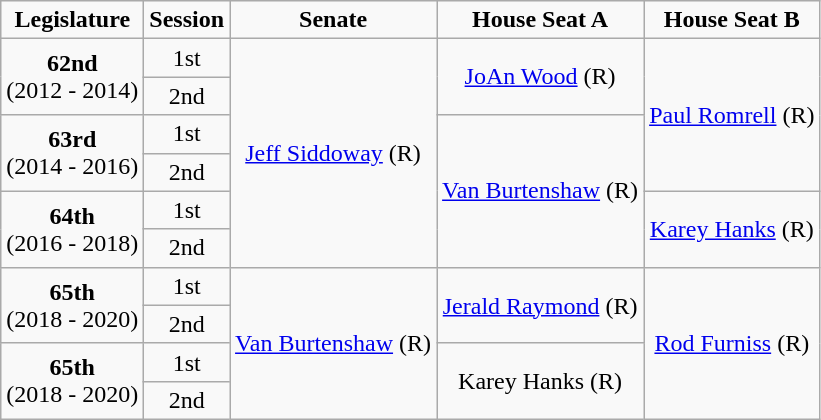<table class=wikitable style="text-align:center">
<tr>
<td><strong>Legislature</strong></td>
<td><strong>Session</strong></td>
<td><strong>Senate</strong></td>
<td><strong>House Seat A</strong></td>
<td><strong>House Seat B</strong></td>
</tr>
<tr>
<td rowspan="2" colspan="1" style="text-align: center;"><strong>62nd</strong> <br> (2012 - 2014)</td>
<td>1st</td>
<td rowspan="6" colspan="1" style="text-align: center;" ><a href='#'>Jeff Siddoway</a> (R)</td>
<td rowspan="2" colspan="1" style="text-align: center;" ><a href='#'>JoAn Wood</a> (R)</td>
<td rowspan="4" colspan="1" style="text-align: center;" ><a href='#'>Paul Romrell</a> (R)</td>
</tr>
<tr>
<td>2nd</td>
</tr>
<tr>
<td rowspan="2" colspan="1" style="text-align: center;"><strong>63rd</strong> <br> (2014 - 2016)</td>
<td>1st</td>
<td rowspan="4" colspan="1" style="text-align: center;" ><a href='#'>Van Burtenshaw</a> (R)</td>
</tr>
<tr>
<td>2nd</td>
</tr>
<tr>
<td rowspan="2" colspan="1" style="text-align: center;"><strong>64th</strong> <br> (2016 - 2018)</td>
<td>1st</td>
<td rowspan="2" colspan="1" style="text-align: center;" ><a href='#'>Karey Hanks</a> (R)</td>
</tr>
<tr>
<td>2nd</td>
</tr>
<tr>
<td rowspan="2" colspan="1" style="text-align: center;"><strong>65th</strong> <br> (2018 - 2020)</td>
<td>1st</td>
<td rowspan="4" colspan="1" style="text-align: center;" ><a href='#'>Van Burtenshaw</a> (R)</td>
<td rowspan="2" colspan="1" style="text-align: center;" ><a href='#'>Jerald Raymond</a> (R)</td>
<td rowspan="4" colspan="1" style="text-align: center;" ><a href='#'>Rod Furniss</a> (R)</td>
</tr>
<tr>
<td>2nd</td>
</tr>
<tr>
<td rowspan="2" colspan="1" style="text-align: center;"><strong>65th</strong> <br> (2018 - 2020)</td>
<td>1st</td>
<td rowspan="2" colspan="1" style="text-align: center;" >Karey Hanks (R)</td>
</tr>
<tr>
<td>2nd</td>
</tr>
</table>
